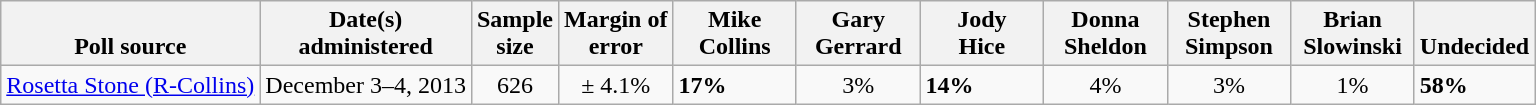<table class="wikitable">
<tr valign= bottom>
<th>Poll source</th>
<th>Date(s)<br>administered</th>
<th>Sample<br>size</th>
<th>Margin of<br>error</th>
<th style="width:75px;">Mike<br>Collins</th>
<th style="width:75px;">Gary<br>Gerrard</th>
<th style="width:75px;">Jody<br>Hice</th>
<th style="width:75px;">Donna<br>Sheldon</th>
<th style="width:75px;">Stephen<br>Simpson</th>
<th style="width:75px;">Brian<br>Slowinski</th>
<th>Undecided</th>
</tr>
<tr>
<td><a href='#'>Rosetta Stone (R-Collins)</a></td>
<td align=center>December 3–4, 2013</td>
<td align=center>626</td>
<td align=center>± 4.1%</td>
<td><strong>17%</strong></td>
<td align=center>3%</td>
<td><strong>14%</strong></td>
<td align=center>4%</td>
<td align=center>3%</td>
<td align=center>1%</td>
<td><strong>58%</strong></td>
</tr>
</table>
